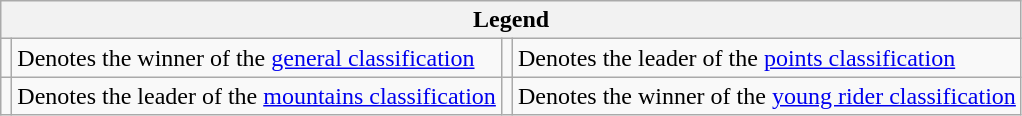<table class="wikitable">
<tr>
<th colspan="4">Legend</th>
</tr>
<tr>
<td></td>
<td>Denotes the winner of the <a href='#'>general classification</a></td>
<td></td>
<td>Denotes the leader of the <a href='#'>points classification</a></td>
</tr>
<tr>
<td></td>
<td>Denotes the leader of the <a href='#'>mountains classification</a></td>
<td></td>
<td>Denotes the winner of the <a href='#'>young rider classification</a></td>
</tr>
</table>
